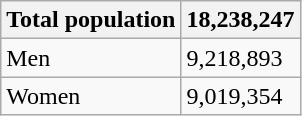<table class="wikitable">
<tr>
<th>Total population</th>
<th>18,238,247</th>
</tr>
<tr>
<td>Men</td>
<td>9,218,893</td>
</tr>
<tr>
<td>Women</td>
<td>9,019,354</td>
</tr>
</table>
